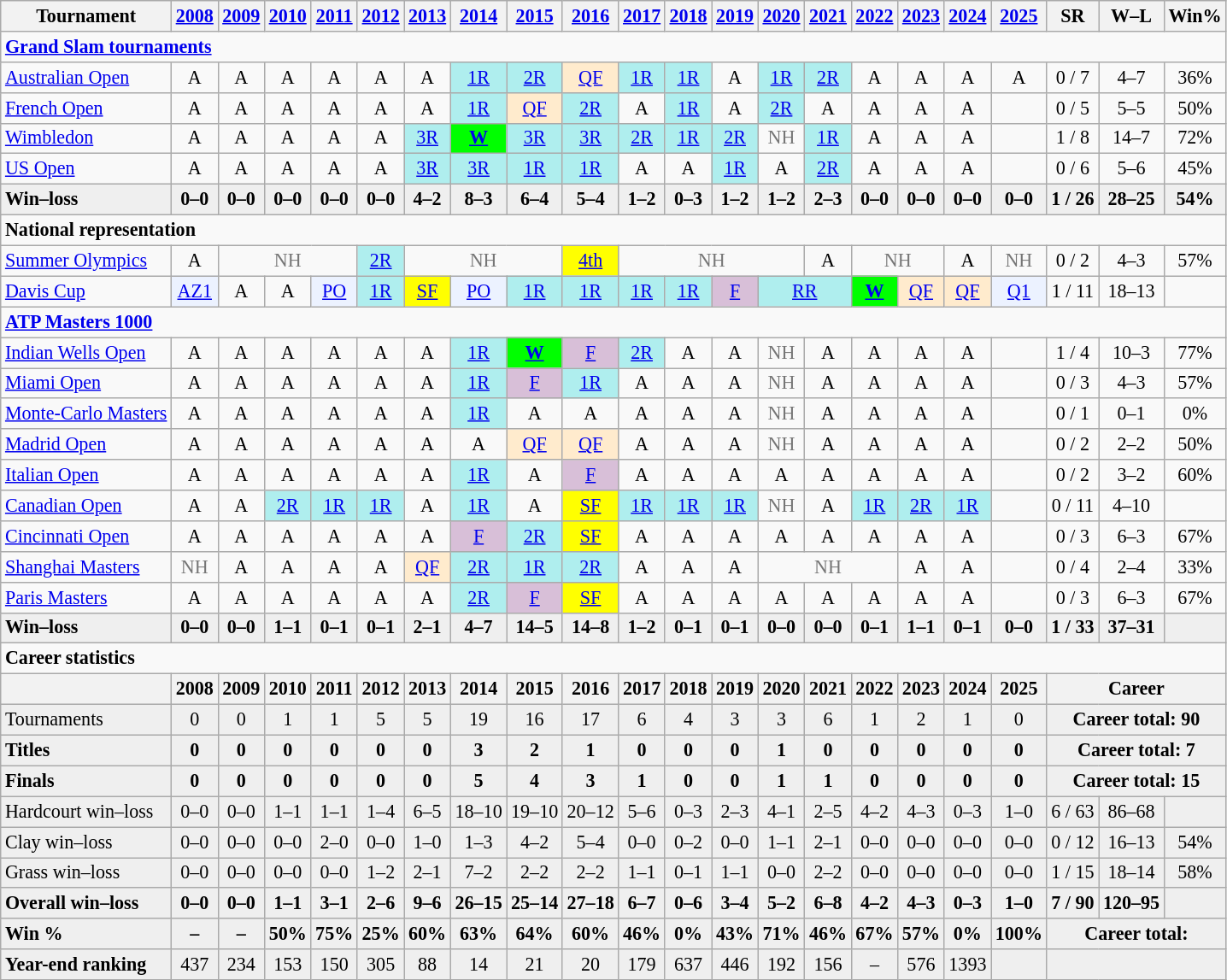<table class="wikitable nowrap" style=text-align:center;font-size:92%>
<tr>
<th>Tournament</th>
<th><a href='#'>2008</a></th>
<th><a href='#'>2009</a></th>
<th><a href='#'>2010</a></th>
<th><a href='#'>2011</a></th>
<th><a href='#'>2012</a></th>
<th><a href='#'>2013</a></th>
<th><a href='#'>2014</a></th>
<th><a href='#'>2015</a></th>
<th><a href='#'>2016</a></th>
<th><a href='#'>2017</a></th>
<th><a href='#'>2018</a></th>
<th><a href='#'>2019</a></th>
<th><a href='#'>2020</a></th>
<th><a href='#'>2021</a></th>
<th><a href='#'>2022</a></th>
<th><a href='#'>2023</a></th>
<th><a href='#'>2024</a></th>
<th><a href='#'>2025</a></th>
<th>SR</th>
<th>W–L</th>
<th>Win%</th>
</tr>
<tr>
<td colspan="22" style="text-align:left"><strong><a href='#'>Grand Slam tournaments</a></strong></td>
</tr>
<tr>
<td style=text-align:left><a href='#'>Australian Open</a></td>
<td>A</td>
<td>A</td>
<td>A</td>
<td>A</td>
<td>A</td>
<td>A</td>
<td style=background:#afeeee><a href='#'>1R</a></td>
<td style=background:#afeeee><a href='#'>2R</a></td>
<td style=background:#ffebcd><a href='#'>QF</a></td>
<td style=background:#afeeee><a href='#'>1R</a></td>
<td style=background:#afeeee><a href='#'>1R</a></td>
<td>A</td>
<td style=background:#afeeee><a href='#'>1R</a></td>
<td style=background:#afeeee><a href='#'>2R</a></td>
<td>A</td>
<td>A</td>
<td>A</td>
<td>A</td>
<td>0 / 7</td>
<td>4–7</td>
<td>36%</td>
</tr>
<tr>
<td style=text-align:left><a href='#'>French Open</a></td>
<td>A</td>
<td>A</td>
<td>A</td>
<td>A</td>
<td>A</td>
<td>A</td>
<td style=background:#afeeee><a href='#'>1R</a></td>
<td style=background:#ffebcd><a href='#'>QF</a></td>
<td style=background:#afeeee><a href='#'>2R</a></td>
<td>A</td>
<td style=background:#afeeee><a href='#'>1R</a></td>
<td>A</td>
<td style=background:#afeeee><a href='#'>2R</a></td>
<td>A</td>
<td>A</td>
<td>A</td>
<td>A</td>
<td></td>
<td>0 / 5</td>
<td>5–5</td>
<td>50%</td>
</tr>
<tr>
<td style=text-align:left><a href='#'>Wimbledon</a></td>
<td>A</td>
<td>A</td>
<td>A</td>
<td>A</td>
<td>A</td>
<td style=background:#afeeee><a href='#'>3R</a></td>
<td style=background:lime><strong><a href='#'>W</a></strong></td>
<td style=background:#afeeee><a href='#'>3R</a></td>
<td style=background:#afeeee><a href='#'>3R</a></td>
<td style=background:#afeeee><a href='#'>2R</a></td>
<td style=background:#afeeee><a href='#'>1R</a></td>
<td style=background:#afeeee><a href='#'>2R</a></td>
<td style=color:#767676>NH</td>
<td bgcolor=afeeee><a href='#'>1R</a></td>
<td>A</td>
<td>A</td>
<td>A</td>
<td></td>
<td>1 / 8</td>
<td>14–7</td>
<td>72%</td>
</tr>
<tr>
<td style=text-align:left><a href='#'>US Open</a></td>
<td>A</td>
<td>A</td>
<td>A</td>
<td>A</td>
<td>A</td>
<td style=background:#afeeee><a href='#'>3R</a></td>
<td style=background:#afeeee><a href='#'>3R</a></td>
<td style=background:#afeeee><a href='#'>1R</a></td>
<td style=background:#afeeee><a href='#'>1R</a></td>
<td>A</td>
<td>A</td>
<td style=background:#afeeee><a href='#'>1R</a></td>
<td>A</td>
<td style=background:#afeeee><a href='#'>2R</a></td>
<td>A</td>
<td>A</td>
<td>A</td>
<td></td>
<td>0 / 6</td>
<td>5–6</td>
<td>45%</td>
</tr>
<tr style=font-weight:bold;background:#efefef>
<td style=text-align:left>Win–loss</td>
<td>0–0</td>
<td>0–0</td>
<td>0–0</td>
<td>0–0</td>
<td>0–0</td>
<td>4–2</td>
<td>8–3</td>
<td>6–4</td>
<td>5–4</td>
<td>1–2</td>
<td>0–3</td>
<td>1–2</td>
<td>1–2</td>
<td>2–3</td>
<td>0–0</td>
<td>0–0</td>
<td>0–0</td>
<td>0–0</td>
<td>1 / 26</td>
<td>28–25</td>
<td>54%</td>
</tr>
<tr>
<td colspan="22" style="text-align:left"><strong>National representation</strong></td>
</tr>
<tr>
<td style=text-align:left><a href='#'>Summer Olympics</a></td>
<td>A</td>
<td colspan=3 style=color:#767676>NH</td>
<td style=background:#afeeee><a href='#'>2R</a></td>
<td colspan=3 style=color:#767676>NH</td>
<td style=background:yellow><a href='#'>4th</a></td>
<td colspan=4 style=color:#767676>NH</td>
<td>A</td>
<td colspan=2 style=color:#767676>NH</td>
<td>A</td>
<td style=color:#767676>NH</td>
<td>0 / 2</td>
<td>4–3</td>
<td>57%</td>
</tr>
<tr>
<td style=text-align:left><a href='#'>Davis Cup</a></td>
<td style=background:#ecf2ff><a href='#'>AZ1</a></td>
<td>A</td>
<td>A</td>
<td style=background:#ecf2ff><a href='#'>PO</a></td>
<td style=background:#afeeee><a href='#'>1R</a></td>
<td style=background:yellow><a href='#'>SF</a></td>
<td style=background:#ecf2ff><a href='#'>PO</a></td>
<td style=background:#afeeee><a href='#'>1R</a></td>
<td style=background:#afeeee><a href='#'>1R</a></td>
<td style=background:#afeeee><a href='#'>1R</a></td>
<td style=background:#afeeee><a href='#'>1R</a></td>
<td style=background:thistle><a href='#'>F</a></td>
<td colspan="2" style=background:#afeeee><a href='#'>RR</a></td>
<td style=background:lime><a href='#'><strong>W</strong></a></td>
<td style=background:#ffebcd><a href='#'>QF</a></td>
<td style=background:#ffebcd><a href='#'>QF</a></td>
<td style=background:#ecf2ff><a href='#'>Q1</a></td>
<td>1 / 11</td>
<td>18–13</td>
<td></td>
</tr>
<tr>
<td colspan="22" style="text-align:left"><strong><a href='#'>ATP Masters 1000</a></strong></td>
</tr>
<tr>
<td style=text-align:left><a href='#'>Indian Wells Open</a></td>
<td>A</td>
<td>A</td>
<td>A</td>
<td>A</td>
<td>A</td>
<td>A</td>
<td style=background:#afeeee><a href='#'>1R</a></td>
<td style=background:lime><strong><a href='#'>W</a></strong></td>
<td style=background:thistle><a href='#'>F</a></td>
<td style=background:#afeeee><a href='#'>2R</a></td>
<td>A</td>
<td>A</td>
<td style=color:#767676>NH</td>
<td>A</td>
<td>A</td>
<td>A</td>
<td>A</td>
<td></td>
<td>1 / 4</td>
<td>10–3</td>
<td>77%</td>
</tr>
<tr>
<td style=text-align:left><a href='#'>Miami Open</a></td>
<td>A</td>
<td>A</td>
<td>A</td>
<td>A</td>
<td>A</td>
<td>A</td>
<td style=background:#afeeee><a href='#'>1R</a></td>
<td style=background:thistle><a href='#'>F</a></td>
<td style=background:#afeeee><a href='#'>1R</a></td>
<td>A</td>
<td>A</td>
<td>A</td>
<td style=color:#767676>NH</td>
<td>A</td>
<td>A</td>
<td>A</td>
<td>A</td>
<td></td>
<td>0 / 3</td>
<td>4–3</td>
<td>57%</td>
</tr>
<tr>
<td style=text-align:left><a href='#'>Monte-Carlo Masters</a></td>
<td>A</td>
<td>A</td>
<td>A</td>
<td>A</td>
<td>A</td>
<td>A</td>
<td style=background:#afeeee><a href='#'>1R</a></td>
<td>A</td>
<td>A</td>
<td>A</td>
<td>A</td>
<td>A</td>
<td style=color:#767676>NH</td>
<td>A</td>
<td>A</td>
<td>A</td>
<td>A</td>
<td></td>
<td>0 / 1</td>
<td>0–1</td>
<td>0%</td>
</tr>
<tr>
<td style=text-align:left><a href='#'>Madrid Open</a></td>
<td>A</td>
<td>A</td>
<td>A</td>
<td>A</td>
<td>A</td>
<td>A</td>
<td>A</td>
<td style=background:#ffebcd><a href='#'>QF</a></td>
<td style=background:#ffebcd><a href='#'>QF</a></td>
<td>A</td>
<td>A</td>
<td>A</td>
<td style=color:#767676>NH</td>
<td>A</td>
<td>A</td>
<td>A</td>
<td>A</td>
<td></td>
<td>0 / 2</td>
<td>2–2</td>
<td>50%</td>
</tr>
<tr>
<td style=text-align:left><a href='#'>Italian Open</a></td>
<td>A</td>
<td>A</td>
<td>A</td>
<td>A</td>
<td>A</td>
<td>A</td>
<td style=background:#afeeee><a href='#'>1R</a></td>
<td>A</td>
<td style=background:thistle><a href='#'>F</a></td>
<td>A</td>
<td>A</td>
<td>A</td>
<td>A</td>
<td>A</td>
<td>A</td>
<td>A</td>
<td>A</td>
<td></td>
<td>0 / 2</td>
<td>3–2</td>
<td>60%</td>
</tr>
<tr>
<td style=text-align:left><a href='#'>Canadian Open</a></td>
<td>A</td>
<td>A</td>
<td style=background:#afeeee><a href='#'>2R</a></td>
<td style=background:#afeeee><a href='#'>1R</a></td>
<td style=background:#afeeee><a href='#'>1R</a></td>
<td>A</td>
<td style=background:#afeeee><a href='#'>1R</a></td>
<td>A</td>
<td style=background:yellow><a href='#'>SF</a></td>
<td style=background:#afeeee><a href='#'>1R</a></td>
<td style=background:#afeeee><a href='#'>1R</a></td>
<td style=background:#afeeee><a href='#'>1R</a></td>
<td style=color:#767676>NH</td>
<td>A</td>
<td style=background:#afeeee><a href='#'>1R</a></td>
<td style=background:#afeeee><a href='#'>2R</a></td>
<td style=background:#afeeee><a href='#'>1R</a></td>
<td></td>
<td>0 / 11</td>
<td>4–10</td>
<td></td>
</tr>
<tr>
<td style=text-align:left><a href='#'>Cincinnati Open</a></td>
<td>A</td>
<td>A</td>
<td>A</td>
<td>A</td>
<td>A</td>
<td>A</td>
<td style=background:thistle><a href='#'>F</a></td>
<td style=background:#afeeee><a href='#'>2R</a></td>
<td style=background:yellow><a href='#'>SF</a></td>
<td>A</td>
<td>A</td>
<td>A</td>
<td>A</td>
<td>A</td>
<td>A</td>
<td>A</td>
<td>A</td>
<td></td>
<td>0 / 3</td>
<td>6–3</td>
<td>67%</td>
</tr>
<tr>
<td style=text-align:left><a href='#'>Shanghai Masters</a></td>
<td style=color:#767676>NH</td>
<td>A</td>
<td>A</td>
<td>A</td>
<td>A</td>
<td style=background:#ffebcd><a href='#'>QF</a></td>
<td style=background:#afeeee><a href='#'>2R</a></td>
<td style=background:#afeeee><a href='#'>1R</a></td>
<td style=background:#afeeee><a href='#'>2R</a></td>
<td>A</td>
<td>A</td>
<td>A</td>
<td colspan=3 style=color:#767676>NH</td>
<td>A</td>
<td>A</td>
<td></td>
<td>0 / 4</td>
<td>2–4</td>
<td>33%</td>
</tr>
<tr>
<td style=text-align:left><a href='#'>Paris Masters</a></td>
<td>A</td>
<td>A</td>
<td>A</td>
<td>A</td>
<td>A</td>
<td>A</td>
<td style=background:#afeeee><a href='#'>2R</a></td>
<td style=background:thistle><a href='#'>F</a></td>
<td style=background:yellow><a href='#'>SF</a></td>
<td>A</td>
<td>A</td>
<td>A</td>
<td>A</td>
<td>A</td>
<td>A</td>
<td>A</td>
<td>A</td>
<td></td>
<td>0 / 3</td>
<td>6–3</td>
<td>67%</td>
</tr>
<tr style=font-weight:bold;background:#efefef>
<td style=text-align:left>Win–loss</td>
<td>0–0</td>
<td>0–0</td>
<td>1–1</td>
<td>0–1</td>
<td>0–1</td>
<td>2–1</td>
<td>4–7</td>
<td>14–5</td>
<td>14–8</td>
<td>1–2</td>
<td>0–1</td>
<td>0–1</td>
<td>0–0</td>
<td>0–0</td>
<td>0–1</td>
<td>1–1</td>
<td>0–1</td>
<td>0–0</td>
<td>1 / 33</td>
<td>37–31</td>
<td></td>
</tr>
<tr>
<td colspan="22" style="text-align:left"><strong>Career statistics</strong></td>
</tr>
<tr>
<th></th>
<th>2008</th>
<th>2009</th>
<th>2010</th>
<th>2011</th>
<th>2012</th>
<th>2013</th>
<th>2014</th>
<th>2015</th>
<th>2016</th>
<th>2017</th>
<th>2018</th>
<th>2019</th>
<th>2020</th>
<th>2021</th>
<th>2022</th>
<th>2023</th>
<th>2024</th>
<th>2025</th>
<th colspan="3">Career</th>
</tr>
<tr style=background:#efefef>
<td style=text-align:left>Tournaments</td>
<td>0</td>
<td>0</td>
<td>1</td>
<td>1</td>
<td>5</td>
<td>5</td>
<td>19</td>
<td>16</td>
<td>17</td>
<td>6</td>
<td>4</td>
<td>3</td>
<td>3</td>
<td>6</td>
<td>1</td>
<td>2</td>
<td>1</td>
<td>0</td>
<td colspan="3"><strong>Career total: 90</strong></td>
</tr>
<tr style=font-weight:bold;background:#efefef>
<td style=text-align:left>Titles</td>
<td>0</td>
<td>0</td>
<td>0</td>
<td>0</td>
<td>0</td>
<td>0</td>
<td>3</td>
<td>2</td>
<td>1</td>
<td>0</td>
<td>0</td>
<td>0</td>
<td>1</td>
<td>0</td>
<td>0</td>
<td>0</td>
<td>0</td>
<td>0</td>
<td colspan="3">Career total: 7</td>
</tr>
<tr style=font-weight:bold;background:#efefef>
<td style=text-align:left>Finals</td>
<td>0</td>
<td>0</td>
<td>0</td>
<td>0</td>
<td>0</td>
<td>0</td>
<td>5</td>
<td>4</td>
<td>3</td>
<td>1</td>
<td>0</td>
<td>0</td>
<td>1</td>
<td>1</td>
<td>0</td>
<td>0</td>
<td>0</td>
<td>0</td>
<td colspan="3">Career total: 15</td>
</tr>
<tr style=background:#efefef>
<td style=text-align:left>Hardcourt win–loss</td>
<td>0–0</td>
<td>0–0</td>
<td>1–1</td>
<td>1–1</td>
<td>1–4</td>
<td>6–5</td>
<td>18–10</td>
<td>19–10</td>
<td>20–12</td>
<td>5–6</td>
<td>0–3</td>
<td>2–3</td>
<td>4–1</td>
<td>2–5</td>
<td>4–2</td>
<td>4–3</td>
<td>0–3</td>
<td>1–0</td>
<td>6 / 63</td>
<td>86–68</td>
<td></td>
</tr>
<tr style=background:#efefef>
<td style=text-align:left>Clay win–loss</td>
<td>0–0</td>
<td>0–0</td>
<td>0–0</td>
<td>2–0</td>
<td>0–0</td>
<td>1–0</td>
<td>1–3</td>
<td>4–2</td>
<td>5–4</td>
<td>0–0</td>
<td>0–2</td>
<td>0–0</td>
<td>1–1</td>
<td>2–1</td>
<td>0–0</td>
<td>0–0</td>
<td>0–0</td>
<td>0–0</td>
<td>0 / 12</td>
<td>16–13</td>
<td>54%</td>
</tr>
<tr style=background:#efefef>
<td style=text-align:left>Grass win–loss</td>
<td>0–0</td>
<td>0–0</td>
<td>0–0</td>
<td>0–0</td>
<td>1–2</td>
<td>2–1</td>
<td>7–2</td>
<td>2–2</td>
<td>2–2</td>
<td>1–1</td>
<td>0–1</td>
<td>1–1</td>
<td>0–0</td>
<td>2–2</td>
<td>0–0</td>
<td>0–0</td>
<td>0–0</td>
<td>0–0</td>
<td>1 / 15</td>
<td>18–14</td>
<td>58%</td>
</tr>
<tr style=font-weight:bold;background:#efefef>
<td style=text-align:left>Overall win–loss</td>
<td>0–0</td>
<td>0–0</td>
<td>1–1</td>
<td>3–1</td>
<td>2–6</td>
<td>9–6</td>
<td>26–15</td>
<td>25–14</td>
<td>27–18</td>
<td>6–7</td>
<td>0–6</td>
<td>3–4</td>
<td>5–2</td>
<td>6–8</td>
<td>4–2</td>
<td>4–3</td>
<td>0–3</td>
<td>1–0</td>
<td>7 / 90</td>
<td>120–95</td>
<td></td>
</tr>
<tr style=background:#efefef>
<td style=text-align:left><strong>Win %</strong></td>
<td><strong>–</strong></td>
<td><strong>–</strong></td>
<td><strong>50%</strong></td>
<td><strong>75%</strong></td>
<td><strong>25%</strong></td>
<td><strong>60%</strong></td>
<td><strong>63%</strong></td>
<td><strong>64%</strong></td>
<td><strong>60%</strong></td>
<td><strong>46%</strong></td>
<td><strong>0%</strong></td>
<td><strong>43%</strong></td>
<td><strong>71%</strong></td>
<td><strong>46%</strong></td>
<td><strong>67%</strong></td>
<td><strong>57%</strong></td>
<td><strong>0%</strong></td>
<td><strong>100%</strong></td>
<td colspan="3"><strong>Career total: </strong></td>
</tr>
<tr style=background:#efefef>
<td style=text-align:left><strong>Year-end ranking</strong></td>
<td>437</td>
<td>234</td>
<td>153</td>
<td>150</td>
<td>305</td>
<td>88</td>
<td>14</td>
<td>21</td>
<td>20</td>
<td>179</td>
<td>637</td>
<td>446</td>
<td>192</td>
<td>156</td>
<td>–</td>
<td>576</td>
<td>1393</td>
<td></td>
<td colspan="3"></td>
</tr>
</table>
